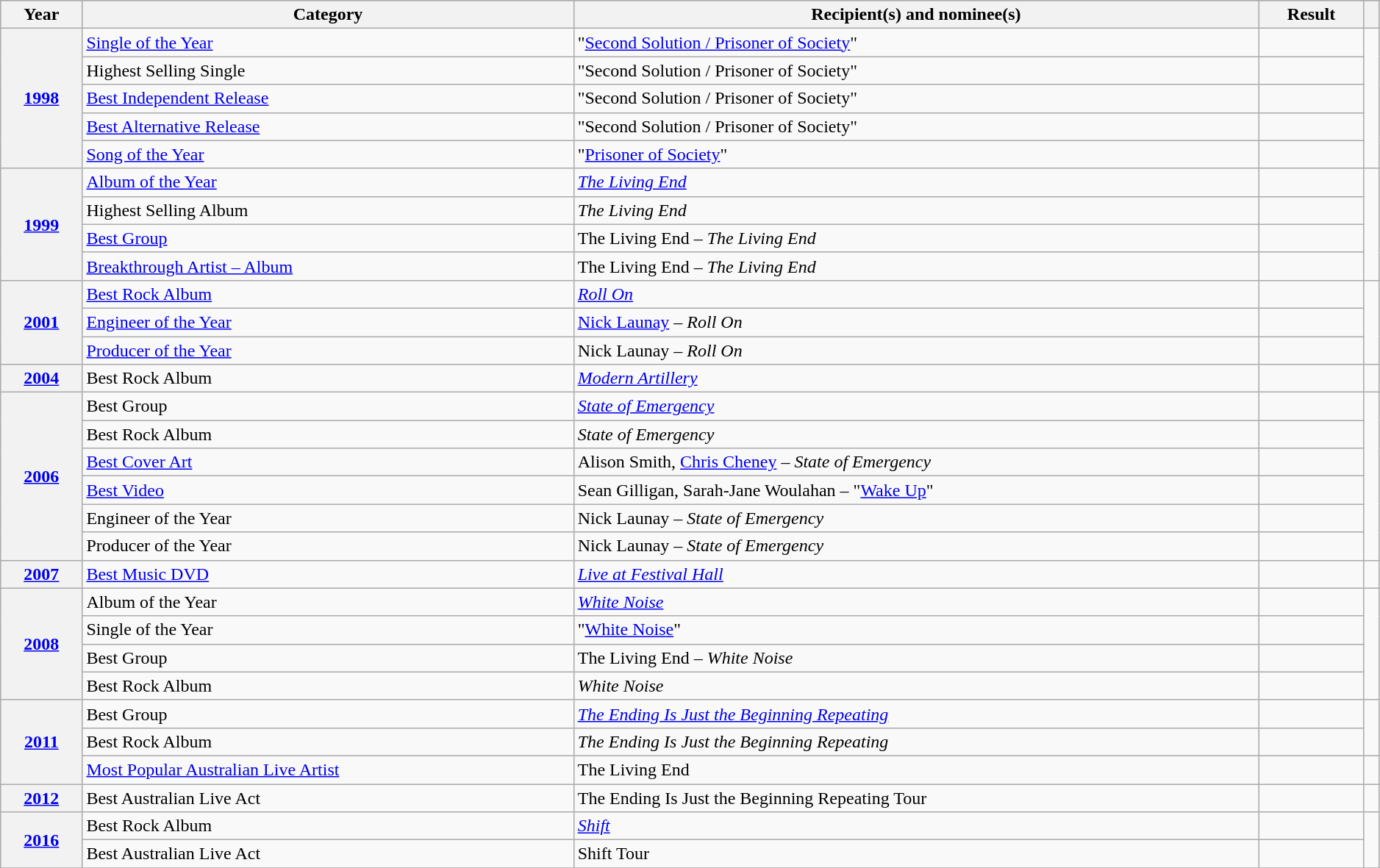<table class="wikitable sortable plainrowheaders" style="width: 99%;">
<tr style="background:#ccc; text-align:center;">
<th scope="col">Year</th>
<th scope="col">Category</th>
<th scope="col">Recipient(s) and nominee(s)</th>
<th scope="col">Result</th>
<th scope="col" class="unsortable"></th>
</tr>
<tr>
<th scope="row" rowspan="5"><a href='#'>1998</a></th>
<td><a href='#'>Single of the Year</a></td>
<td>"<a href='#'>Second Solution / Prisoner of Society</a>"</td>
<td></td>
<td style="text-align:center;" rowspan="5"></td>
</tr>
<tr>
<td>Highest Selling Single</td>
<td>"Second Solution / Prisoner of Society"</td>
<td></td>
</tr>
<tr>
<td><a href='#'>Best Independent Release</a></td>
<td>"Second Solution / Prisoner of Society"</td>
<td></td>
</tr>
<tr>
<td><a href='#'>Best Alternative Release</a></td>
<td>"Second Solution / Prisoner of Society"</td>
<td></td>
</tr>
<tr>
<td><a href='#'>Song of the Year</a></td>
<td>"<a href='#'>Prisoner of Society</a>"</td>
<td></td>
</tr>
<tr>
<th scope="row" rowspan="4"><a href='#'>1999</a></th>
<td><a href='#'>Album of the Year</a></td>
<td><em><a href='#'>The Living End</a></em></td>
<td></td>
<td style="text-align:center;" rowspan="4"></td>
</tr>
<tr>
<td>Highest Selling Album</td>
<td><em>The Living End</em></td>
<td></td>
</tr>
<tr>
<td><a href='#'>Best Group</a></td>
<td>The Living End – <em>The Living End</em></td>
<td></td>
</tr>
<tr>
<td><a href='#'>Breakthrough Artist – Album</a></td>
<td>The Living End – <em>The Living End</em></td>
<td></td>
</tr>
<tr>
<th scope="row" rowspan="3"><a href='#'>2001</a></th>
<td><a href='#'>Best Rock Album</a></td>
<td><em><a href='#'>Roll On</a></em></td>
<td></td>
<td style="text-align:center;" rowspan="3"></td>
</tr>
<tr>
<td><a href='#'>Engineer of the Year</a></td>
<td><a href='#'>Nick Launay</a> – <em>Roll On</em></td>
<td></td>
</tr>
<tr>
<td><a href='#'>Producer of the Year</a></td>
<td>Nick Launay – <em>Roll On</em></td>
<td></td>
</tr>
<tr>
<th scope="row"><a href='#'>2004</a></th>
<td>Best Rock Album</td>
<td><em><a href='#'>Modern Artillery</a></em></td>
<td></td>
<td style="text-align:center;"></td>
</tr>
<tr>
<th scope="row" rowspan="6"><a href='#'>2006</a></th>
<td>Best Group</td>
<td><em><a href='#'>State of Emergency</a></em></td>
<td></td>
<td style="text-align:center;" rowspan="6"></td>
</tr>
<tr>
<td>Best Rock Album</td>
<td><em>State of Emergency</em></td>
<td></td>
</tr>
<tr>
<td><a href='#'>Best Cover Art</a></td>
<td>Alison Smith, <a href='#'>Chris Cheney</a> – <em>State of Emergency</em></td>
<td></td>
</tr>
<tr>
<td><a href='#'>Best Video</a></td>
<td>Sean Gilligan, Sarah-Jane Woulahan – "<a href='#'>Wake Up</a>"</td>
<td></td>
</tr>
<tr>
<td>Engineer of the Year</td>
<td>Nick Launay – <em>State of Emergency</em></td>
<td></td>
</tr>
<tr>
<td>Producer of the Year</td>
<td>Nick Launay – <em>State of Emergency</em></td>
<td></td>
</tr>
<tr>
<th scope="row"><a href='#'>2007</a></th>
<td><a href='#'>Best Music DVD</a></td>
<td><em><a href='#'>Live at Festival Hall</a></em></td>
<td></td>
<td style="text-align:center;"></td>
</tr>
<tr>
<th scope="row" rowspan="4"><a href='#'>2008</a></th>
<td>Album of the Year</td>
<td><em><a href='#'>White Noise</a></em></td>
<td></td>
<td style="text-align:center;" rowspan="4"></td>
</tr>
<tr>
<td>Single of the Year</td>
<td>"<a href='#'>White Noise</a>"</td>
<td></td>
</tr>
<tr>
<td>Best Group</td>
<td>The Living End – <em>White Noise</em></td>
<td></td>
</tr>
<tr>
<td>Best Rock Album</td>
<td><em>White Noise</em></td>
<td></td>
</tr>
<tr>
<th scope="row" rowspan="3"><a href='#'>2011</a></th>
<td>Best Group</td>
<td><em><a href='#'>The Ending Is Just the Beginning Repeating</a></em></td>
<td></td>
<td style="text-align:center;" rowspan="2"></td>
</tr>
<tr>
<td>Best Rock Album</td>
<td><em>The Ending Is Just the Beginning Repeating</em></td>
<td></td>
</tr>
<tr>
<td><a href='#'>Most Popular Australian Live Artist</a></td>
<td>The Living End</td>
<td></td>
<td style="text-align:center;"></td>
</tr>
<tr>
<th scope="row"><a href='#'>2012</a></th>
<td>Best Australian Live Act</td>
<td>The Ending Is Just the Beginning Repeating Tour</td>
<td></td>
<td style="text-align:center;"></td>
</tr>
<tr>
<th scope="row" rowspan="2"><a href='#'>2016</a></th>
<td>Best Rock Album</td>
<td><em><a href='#'>Shift</a></em></td>
<td></td>
<td style="text-align:center;" rowspan="2"></td>
</tr>
<tr>
<td>Best Australian Live Act</td>
<td>Shift Tour</td>
<td></td>
</tr>
<tr>
</tr>
</table>
